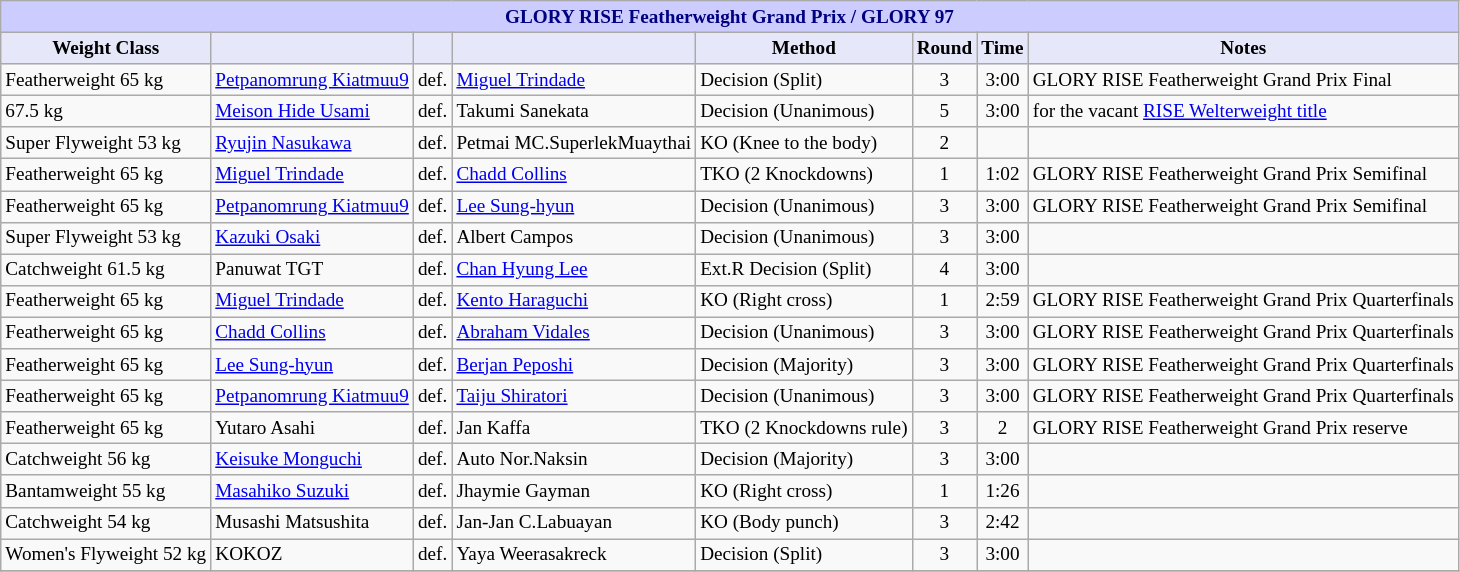<table class="wikitable" style="font-size: 80%;">
<tr>
<th colspan="8" style="background-color: #ccf; color: #000080; text-align: center;"><strong>GLORY RISE Featherweight Grand Prix / GLORY 97</strong></th>
</tr>
<tr>
<th colspan="1" style="background-color: #E6E8FA; color: #000000; text-align: center;">Weight Class</th>
<th colspan="1" style="background-color: #E6E8FA; color: #000000; text-align: center;"></th>
<th colspan="1" style="background-color: #E6E8FA; color: #000000; text-align: center;"></th>
<th colspan="1" style="background-color: #E6E8FA; color: #000000; text-align: center;"></th>
<th colspan="1" style="background-color: #E6E8FA; color: #000000; text-align: center;">Method</th>
<th colspan="1" style="background-color: #E6E8FA; color: #000000; text-align: center;">Round</th>
<th colspan="1" style="background-color: #E6E8FA; color: #000000; text-align: center;">Time</th>
<th colspan="1" style="background-color: #E6E8FA; color: #000000; text-align: center;">Notes</th>
</tr>
<tr>
<td>Featherweight 65 kg</td>
<td> <a href='#'>Petpanomrung Kiatmuu9</a></td>
<td align="center">def.</td>
<td> <a href='#'>Miguel Trindade</a></td>
<td>Decision (Split)</td>
<td align="center">3</td>
<td align="center">3:00</td>
<td>GLORY RISE Featherweight Grand Prix Final</td>
</tr>
<tr>
<td>67.5 kg</td>
<td> <a href='#'>Meison Hide Usami</a></td>
<td align="center">def.</td>
<td> Takumi Sanekata</td>
<td>Decision (Unanimous)</td>
<td align="center">5</td>
<td align="center">3:00</td>
<td>for the vacant <a href='#'>RISE Welterweight title</a></td>
</tr>
<tr>
<td>Super Flyweight 53 kg</td>
<td> <a href='#'>Ryujin Nasukawa</a></td>
<td align="center">def.</td>
<td> Petmai MC.SuperlekMuaythai</td>
<td>KO (Knee to the body)</td>
<td align="center">2</td>
<td align="center"></td>
<td></td>
</tr>
<tr>
<td>Featherweight 65 kg</td>
<td> <a href='#'>Miguel Trindade</a></td>
<td align="center">def.</td>
<td> <a href='#'>Chadd Collins</a></td>
<td>TKO (2 Knockdowns)</td>
<td align="center">1</td>
<td align="center">1:02</td>
<td>GLORY RISE Featherweight Grand Prix Semifinal</td>
</tr>
<tr>
<td>Featherweight 65 kg</td>
<td> <a href='#'>Petpanomrung Kiatmuu9</a></td>
<td align="center">def.</td>
<td> <a href='#'>Lee Sung-hyun</a></td>
<td>Decision (Unanimous)</td>
<td align="center">3</td>
<td align="center">3:00</td>
<td>GLORY RISE Featherweight Grand Prix Semifinal</td>
</tr>
<tr>
<td>Super Flyweight 53 kg</td>
<td> <a href='#'>Kazuki Osaki</a></td>
<td align="center">def.</td>
<td> Albert Campos</td>
<td>Decision (Unanimous)</td>
<td align="center">3</td>
<td align="center">3:00</td>
<td></td>
</tr>
<tr>
<td>Catchweight 61.5 kg</td>
<td> Panuwat TGT</td>
<td align="center">def.</td>
<td> <a href='#'>Chan Hyung Lee</a></td>
<td>Ext.R Decision (Split)</td>
<td align="center">4</td>
<td align="center">3:00</td>
<td></td>
</tr>
<tr>
<td>Featherweight 65 kg</td>
<td> <a href='#'>Miguel Trindade</a></td>
<td align="center">def.</td>
<td> <a href='#'>Kento Haraguchi</a></td>
<td>KO (Right cross)</td>
<td align="center">1</td>
<td align="center">2:59</td>
<td>GLORY RISE Featherweight Grand Prix Quarterfinals</td>
</tr>
<tr>
<td>Featherweight 65 kg</td>
<td> <a href='#'>Chadd Collins</a></td>
<td align="center">def.</td>
<td> <a href='#'>Abraham Vidales</a></td>
<td>Decision (Unanimous)</td>
<td align="center">3</td>
<td align="center">3:00</td>
<td>GLORY RISE Featherweight Grand Prix Quarterfinals</td>
</tr>
<tr>
<td>Featherweight 65 kg</td>
<td> <a href='#'>Lee Sung-hyun</a></td>
<td align="center">def.</td>
<td> <a href='#'>Berjan Peposhi</a></td>
<td>Decision (Majority)</td>
<td align="center">3</td>
<td align="center">3:00</td>
<td>GLORY RISE Featherweight Grand Prix Quarterfinals</td>
</tr>
<tr>
<td>Featherweight 65 kg</td>
<td> <a href='#'>Petpanomrung Kiatmuu9</a></td>
<td align="center">def.</td>
<td> <a href='#'>Taiju Shiratori</a></td>
<td>Decision (Unanimous)</td>
<td align="center">3</td>
<td align="center">3:00</td>
<td>GLORY RISE Featherweight Grand Prix Quarterfinals</td>
</tr>
<tr>
<td>Featherweight 65 kg</td>
<td> Yutaro Asahi</td>
<td align="center">def.</td>
<td> Jan Kaffa</td>
<td>TKO (2 Knockdowns rule)</td>
<td align="center">3</td>
<td align="center">2</td>
<td>GLORY RISE Featherweight Grand Prix reserve</td>
</tr>
<tr>
<td>Catchweight 56 kg</td>
<td> <a href='#'>Keisuke Monguchi</a></td>
<td align="center">def.</td>
<td> Auto Nor.Naksin</td>
<td>Decision (Majority)</td>
<td align="center">3</td>
<td align="center">3:00</td>
<td></td>
</tr>
<tr>
<td>Bantamweight 55 kg</td>
<td> <a href='#'>Masahiko Suzuki</a></td>
<td align="center">def.</td>
<td> Jhaymie Gayman</td>
<td>KO (Right cross)</td>
<td align="center">1</td>
<td align="center">1:26</td>
<td></td>
</tr>
<tr>
<td>Catchweight 54 kg</td>
<td> Musashi Matsushita</td>
<td align="center">def.</td>
<td> Jan-Jan C.Labuayan</td>
<td>KO (Body punch)</td>
<td align="center">3</td>
<td align="center">2:42</td>
<td></td>
</tr>
<tr>
<td>Women's Flyweight 52 kg</td>
<td> KOKOZ</td>
<td align="center">def.</td>
<td> Yaya Weerasakreck</td>
<td>Decision (Split)</td>
<td align="center">3</td>
<td align="center">3:00</td>
<td></td>
</tr>
<tr>
</tr>
</table>
